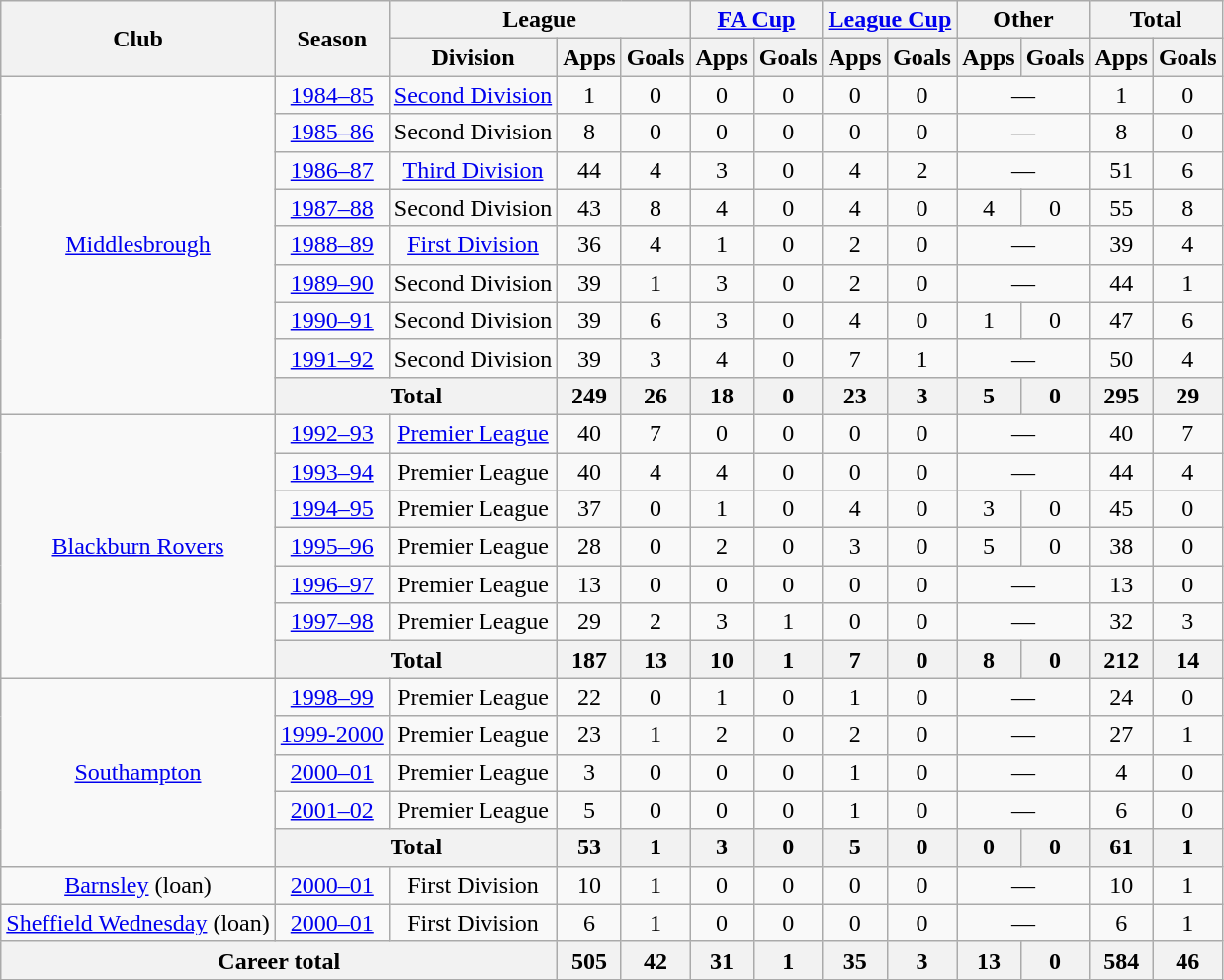<table class=wikitable style=text-align:center>
<tr>
<th rowspan="2">Club</th>
<th rowspan="2">Season</th>
<th colspan="3">League</th>
<th colspan="2"><a href='#'>FA Cup</a></th>
<th colspan="2"><a href='#'>League Cup</a></th>
<th colspan="2">Other</th>
<th colspan="2">Total</th>
</tr>
<tr>
<th>Division</th>
<th>Apps</th>
<th>Goals</th>
<th>Apps</th>
<th>Goals</th>
<th>Apps</th>
<th>Goals</th>
<th>Apps</th>
<th>Goals</th>
<th>Apps</th>
<th>Goals</th>
</tr>
<tr>
<td rowspan="9"><a href='#'>Middlesbrough</a></td>
<td><a href='#'>1984–85</a></td>
<td><a href='#'>Second Division</a></td>
<td>1</td>
<td>0</td>
<td>0</td>
<td>0</td>
<td>0</td>
<td>0</td>
<td colspan="2">—</td>
<td>1</td>
<td>0</td>
</tr>
<tr>
<td><a href='#'>1985–86</a></td>
<td>Second Division</td>
<td>8</td>
<td>0</td>
<td>0</td>
<td>0</td>
<td>0</td>
<td>0</td>
<td colspan="2">—</td>
<td>8</td>
<td>0</td>
</tr>
<tr>
<td><a href='#'>1986–87</a></td>
<td><a href='#'>Third Division</a></td>
<td>44</td>
<td>4</td>
<td>3</td>
<td>0</td>
<td>4</td>
<td>2</td>
<td colspan="2">—</td>
<td>51</td>
<td>6</td>
</tr>
<tr>
<td><a href='#'>1987–88</a></td>
<td>Second Division</td>
<td>43</td>
<td>8</td>
<td>4</td>
<td>0</td>
<td>4</td>
<td>0</td>
<td>4</td>
<td>0</td>
<td>55</td>
<td>8</td>
</tr>
<tr>
<td><a href='#'>1988–89</a></td>
<td><a href='#'>First Division</a></td>
<td>36</td>
<td>4</td>
<td>1</td>
<td>0</td>
<td>2</td>
<td>0</td>
<td colspan="2">—</td>
<td>39</td>
<td>4</td>
</tr>
<tr>
<td><a href='#'>1989–90</a></td>
<td>Second Division</td>
<td>39</td>
<td>1</td>
<td>3</td>
<td>0</td>
<td>2</td>
<td>0</td>
<td colspan="2">—</td>
<td>44</td>
<td>1</td>
</tr>
<tr>
<td><a href='#'>1990–91</a></td>
<td>Second Division</td>
<td>39</td>
<td>6</td>
<td>3</td>
<td>0</td>
<td>4</td>
<td>0</td>
<td>1</td>
<td>0</td>
<td>47</td>
<td>6</td>
</tr>
<tr>
<td><a href='#'>1991–92</a></td>
<td>Second Division</td>
<td>39</td>
<td>3</td>
<td>4</td>
<td>0</td>
<td>7</td>
<td>1</td>
<td colspan="2">—</td>
<td>50</td>
<td>4</td>
</tr>
<tr>
<th colspan="2">Total</th>
<th>249</th>
<th>26</th>
<th>18</th>
<th>0</th>
<th>23</th>
<th>3</th>
<th>5</th>
<th>0</th>
<th>295</th>
<th>29</th>
</tr>
<tr>
<td rowspan="7"><a href='#'>Blackburn Rovers</a></td>
<td><a href='#'>1992–93</a></td>
<td><a href='#'>Premier League</a></td>
<td>40</td>
<td>7</td>
<td>0</td>
<td>0</td>
<td>0</td>
<td>0</td>
<td colspan="2">—</td>
<td>40</td>
<td>7</td>
</tr>
<tr>
<td><a href='#'>1993–94</a></td>
<td>Premier League</td>
<td>40</td>
<td>4</td>
<td>4</td>
<td>0</td>
<td>0</td>
<td>0</td>
<td colspan="2">—</td>
<td>44</td>
<td>4</td>
</tr>
<tr>
<td><a href='#'>1994–95</a></td>
<td>Premier League</td>
<td>37</td>
<td>0</td>
<td>1</td>
<td>0</td>
<td>4</td>
<td>0</td>
<td>3</td>
<td>0</td>
<td>45</td>
<td>0</td>
</tr>
<tr>
<td><a href='#'>1995–96</a></td>
<td>Premier League</td>
<td>28</td>
<td>0</td>
<td>2</td>
<td>0</td>
<td>3</td>
<td>0</td>
<td>5</td>
<td>0</td>
<td>38</td>
<td>0</td>
</tr>
<tr>
<td><a href='#'>1996–97</a></td>
<td>Premier League</td>
<td>13</td>
<td>0</td>
<td>0</td>
<td>0</td>
<td>0</td>
<td>0</td>
<td colspan="2">—</td>
<td>13</td>
<td>0</td>
</tr>
<tr>
<td><a href='#'>1997–98</a></td>
<td>Premier League</td>
<td>29</td>
<td>2</td>
<td>3</td>
<td>1</td>
<td>0</td>
<td>0</td>
<td colspan="2">—</td>
<td>32</td>
<td>3</td>
</tr>
<tr>
<th colspan="2">Total</th>
<th>187</th>
<th>13</th>
<th>10</th>
<th>1</th>
<th>7</th>
<th>0</th>
<th>8</th>
<th>0</th>
<th>212</th>
<th>14</th>
</tr>
<tr>
<td rowspan="5"><a href='#'>Southampton</a></td>
<td><a href='#'>1998–99</a></td>
<td>Premier League</td>
<td>22</td>
<td>0</td>
<td>1</td>
<td>0</td>
<td>1</td>
<td>0</td>
<td colspan="2">—</td>
<td>24</td>
<td>0</td>
</tr>
<tr>
<td><a href='#'>1999-2000</a></td>
<td>Premier League</td>
<td>23</td>
<td>1</td>
<td>2</td>
<td>0</td>
<td>2</td>
<td>0</td>
<td colspan="2">—</td>
<td>27</td>
<td>1</td>
</tr>
<tr>
<td><a href='#'>2000–01</a></td>
<td>Premier League</td>
<td>3</td>
<td>0</td>
<td>0</td>
<td>0</td>
<td>1</td>
<td>0</td>
<td colspan="2">—</td>
<td>4</td>
<td>0</td>
</tr>
<tr>
<td><a href='#'>2001–02</a></td>
<td>Premier League</td>
<td>5</td>
<td>0</td>
<td>0</td>
<td>0</td>
<td>1</td>
<td>0</td>
<td colspan="2">—</td>
<td>6</td>
<td>0</td>
</tr>
<tr>
<th colspan="2">Total</th>
<th>53</th>
<th>1</th>
<th>3</th>
<th>0</th>
<th>5</th>
<th>0</th>
<th>0</th>
<th>0</th>
<th>61</th>
<th>1</th>
</tr>
<tr>
<td><a href='#'>Barnsley</a> (loan)</td>
<td><a href='#'>2000–01</a></td>
<td>First Division</td>
<td>10</td>
<td>1</td>
<td>0</td>
<td>0</td>
<td>0</td>
<td>0</td>
<td colspan="2">—</td>
<td>10</td>
<td>1</td>
</tr>
<tr>
<td><a href='#'>Sheffield Wednesday</a> (loan)</td>
<td><a href='#'>2000–01</a></td>
<td>First Division</td>
<td>6</td>
<td>1</td>
<td>0</td>
<td>0</td>
<td>0</td>
<td>0</td>
<td colspan="2">—</td>
<td>6</td>
<td>1</td>
</tr>
<tr>
<th colspan="3">Career total</th>
<th>505</th>
<th>42</th>
<th>31</th>
<th>1</th>
<th>35</th>
<th>3</th>
<th>13</th>
<th>0</th>
<th>584</th>
<th>46</th>
</tr>
</table>
